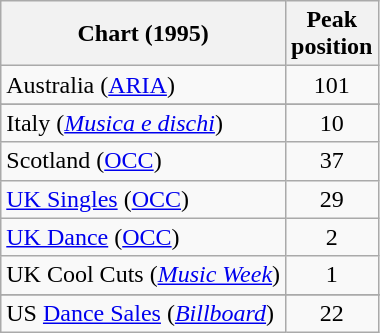<table class="wikitable sortable">
<tr>
<th>Chart (1995)</th>
<th>Peak<br>position</th>
</tr>
<tr>
<td>Australia (<a href='#'>ARIA</a>)</td>
<td align="center">101</td>
</tr>
<tr>
</tr>
<tr>
<td>Italy (<em><a href='#'>Musica e dischi</a></em>)</td>
<td align="center">10</td>
</tr>
<tr>
<td>Scotland (<a href='#'>OCC</a>)</td>
<td align="center">37</td>
</tr>
<tr>
<td><a href='#'>UK Singles</a> (<a href='#'>OCC</a>)</td>
<td align="center">29</td>
</tr>
<tr>
<td><a href='#'>UK Dance</a> (<a href='#'>OCC</a>)</td>
<td align="center">2</td>
</tr>
<tr>
<td>UK Cool Cuts (<em><a href='#'>Music Week</a></em>)</td>
<td align="center">1</td>
</tr>
<tr>
</tr>
<tr>
<td>US <a href='#'>Dance Sales</a> (<em><a href='#'>Billboard</a></em>)</td>
<td align="center">22</td>
</tr>
</table>
